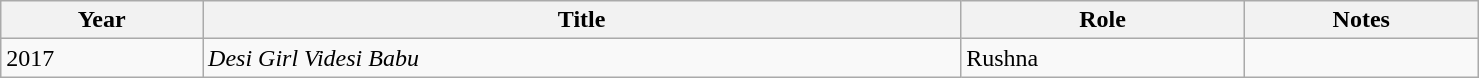<table class="wikitable" style="width:78%;">
<tr>
<th>Year</th>
<th>Title</th>
<th>Role</th>
<th>Notes</th>
</tr>
<tr>
<td>2017</td>
<td><em>Desi Girl Videsi Babu</em></td>
<td>Rushna</td>
<td></td>
</tr>
</table>
